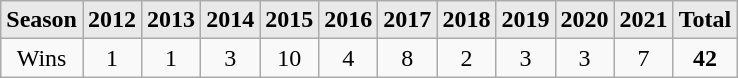<table class="wikitable sortable">
<tr bgcolor=e9e9e9>
<td><strong>Season</strong></td>
<td><strong>2012</strong></td>
<td><strong>2013</strong></td>
<td><strong>2014</strong></td>
<td><strong>2015</strong></td>
<td><strong>2016</strong></td>
<td><strong>2017</strong></td>
<td><strong>2018</strong></td>
<td><strong>2019</strong></td>
<td><strong>2020</strong></td>
<td><strong>2021</strong></td>
<td><strong>Total</strong></td>
</tr>
<tr align=center>
<td>Wins</td>
<td>1</td>
<td>1</td>
<td>3</td>
<td>10</td>
<td>4</td>
<td>8</td>
<td>2</td>
<td>3</td>
<td>3</td>
<td>7</td>
<td><strong>42</strong></td>
</tr>
</table>
